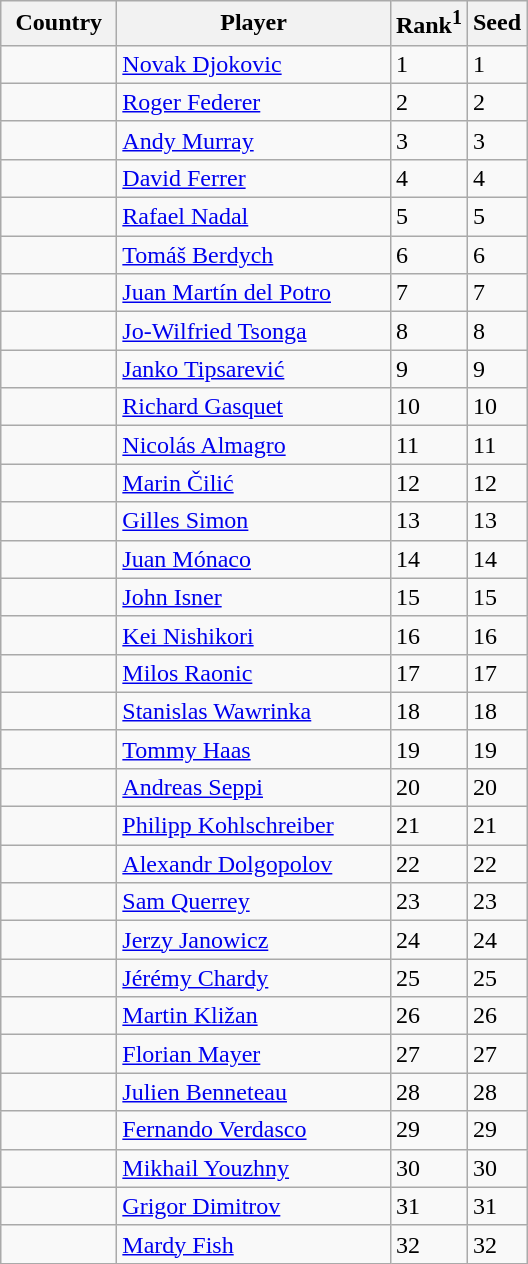<table class=wikitable>
<tr>
<th width="70">Country</th>
<th width="175">Player</th>
<th>Rank<sup>1</sup></th>
<th>Seed</th>
</tr>
<tr>
<td></td>
<td><a href='#'>Novak Djokovic</a></td>
<td>1</td>
<td>1</td>
</tr>
<tr>
<td></td>
<td><a href='#'>Roger Federer</a></td>
<td>2</td>
<td>2</td>
</tr>
<tr>
<td></td>
<td><a href='#'>Andy Murray</a></td>
<td>3</td>
<td>3</td>
</tr>
<tr>
<td></td>
<td><a href='#'>David Ferrer</a></td>
<td>4</td>
<td>4</td>
</tr>
<tr>
<td></td>
<td><a href='#'>Rafael Nadal</a></td>
<td>5</td>
<td>5</td>
</tr>
<tr>
<td></td>
<td><a href='#'>Tomáš Berdych</a></td>
<td>6</td>
<td>6</td>
</tr>
<tr>
<td></td>
<td><a href='#'>Juan Martín del Potro</a></td>
<td>7</td>
<td>7</td>
</tr>
<tr>
<td></td>
<td><a href='#'>Jo-Wilfried Tsonga</a></td>
<td>8</td>
<td>8</td>
</tr>
<tr>
<td></td>
<td><a href='#'>Janko Tipsarević</a></td>
<td>9</td>
<td>9</td>
</tr>
<tr>
<td></td>
<td><a href='#'>Richard Gasquet</a></td>
<td>10</td>
<td>10</td>
</tr>
<tr>
<td></td>
<td><a href='#'>Nicolás Almagro</a></td>
<td>11</td>
<td>11</td>
</tr>
<tr>
<td></td>
<td><a href='#'>Marin Čilić</a></td>
<td>12</td>
<td>12</td>
</tr>
<tr>
<td></td>
<td><a href='#'>Gilles Simon</a></td>
<td>13</td>
<td>13</td>
</tr>
<tr>
<td></td>
<td><a href='#'>Juan Mónaco</a></td>
<td>14</td>
<td>14</td>
</tr>
<tr>
<td></td>
<td><a href='#'>John Isner</a></td>
<td>15</td>
<td>15</td>
</tr>
<tr>
<td></td>
<td><a href='#'>Kei Nishikori</a></td>
<td>16</td>
<td>16</td>
</tr>
<tr>
<td></td>
<td><a href='#'>Milos Raonic</a></td>
<td>17</td>
<td>17</td>
</tr>
<tr>
<td></td>
<td><a href='#'>Stanislas Wawrinka</a></td>
<td>18</td>
<td>18</td>
</tr>
<tr>
<td></td>
<td><a href='#'>Tommy Haas</a></td>
<td>19</td>
<td>19</td>
</tr>
<tr>
<td></td>
<td><a href='#'>Andreas Seppi</a></td>
<td>20</td>
<td>20</td>
</tr>
<tr>
<td></td>
<td><a href='#'>Philipp Kohlschreiber</a></td>
<td>21</td>
<td>21</td>
</tr>
<tr>
<td></td>
<td><a href='#'>Alexandr Dolgopolov</a></td>
<td>22</td>
<td>22</td>
</tr>
<tr>
<td></td>
<td><a href='#'>Sam Querrey</a></td>
<td>23</td>
<td>23</td>
</tr>
<tr>
<td></td>
<td><a href='#'>Jerzy Janowicz</a></td>
<td>24</td>
<td>24</td>
</tr>
<tr>
<td></td>
<td><a href='#'>Jérémy Chardy</a></td>
<td>25</td>
<td>25</td>
</tr>
<tr>
<td></td>
<td><a href='#'>Martin Kližan</a></td>
<td>26</td>
<td>26</td>
</tr>
<tr>
<td></td>
<td><a href='#'>Florian Mayer</a></td>
<td>27</td>
<td>27</td>
</tr>
<tr>
<td></td>
<td><a href='#'>Julien Benneteau</a></td>
<td>28</td>
<td>28</td>
</tr>
<tr>
<td></td>
<td><a href='#'>Fernando Verdasco</a></td>
<td>29</td>
<td>29</td>
</tr>
<tr>
<td></td>
<td><a href='#'>Mikhail Youzhny</a></td>
<td>30</td>
<td>30</td>
</tr>
<tr>
<td></td>
<td><a href='#'>Grigor Dimitrov</a></td>
<td>31</td>
<td>31</td>
</tr>
<tr>
<td></td>
<td><a href='#'>Mardy Fish</a></td>
<td>32</td>
<td>32</td>
</tr>
</table>
